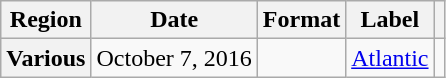<table class="wikitable plainrowheaders">
<tr>
<th scope="col">Region</th>
<th scope="col">Date</th>
<th scope="col">Format</th>
<th scope="col">Label</th>
<th scope="col"></th>
</tr>
<tr>
<th scope="row">Various</th>
<td>October 7, 2016</td>
<td></td>
<td><a href='#'>Atlantic</a></td>
<td></td>
</tr>
</table>
